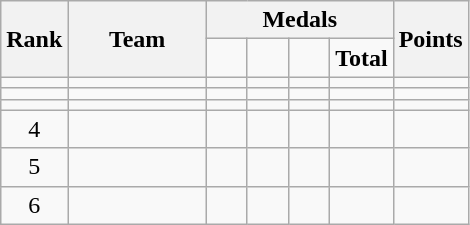<table class="wikitable">
<tr>
<th rowspan=2>Rank</th>
<th style="width:85px;" rowspan="2">Team</th>
<th colspan=4>Medals</th>
<th rowspan=2>Points</th>
</tr>
<tr>
<td style="width:20px; text-align:center;"></td>
<td style="width:20px; text-align:center;"></td>
<td style="width:20px; text-align:center;"></td>
<td><strong>Total</strong></td>
</tr>
<tr>
<td align=center></td>
<td></td>
<td align=center></td>
<td align=center></td>
<td align=center></td>
<td align=center></td>
<td align=center></td>
</tr>
<tr>
<td align=center></td>
<td></td>
<td align=center></td>
<td align=center></td>
<td align=center></td>
<td align=center></td>
<td align=center></td>
</tr>
<tr>
<td align=center></td>
<td><strong></strong></td>
<td align=center></td>
<td align=center></td>
<td align=center></td>
<td align=center></td>
<td align=center></td>
</tr>
<tr>
<td align=center>4</td>
<td></td>
<td align=center></td>
<td align=center></td>
<td align=center></td>
<td align=center></td>
<td align=center></td>
</tr>
<tr>
<td align=center>5</td>
<td></td>
<td align=center></td>
<td align=center></td>
<td align=center></td>
<td align=center></td>
<td align=center></td>
</tr>
<tr>
<td align=center>6</td>
<td></td>
<td align=center></td>
<td align=center></td>
<td align=center></td>
<td align=center></td>
<td align=center><strong> </strong></td>
</tr>
</table>
